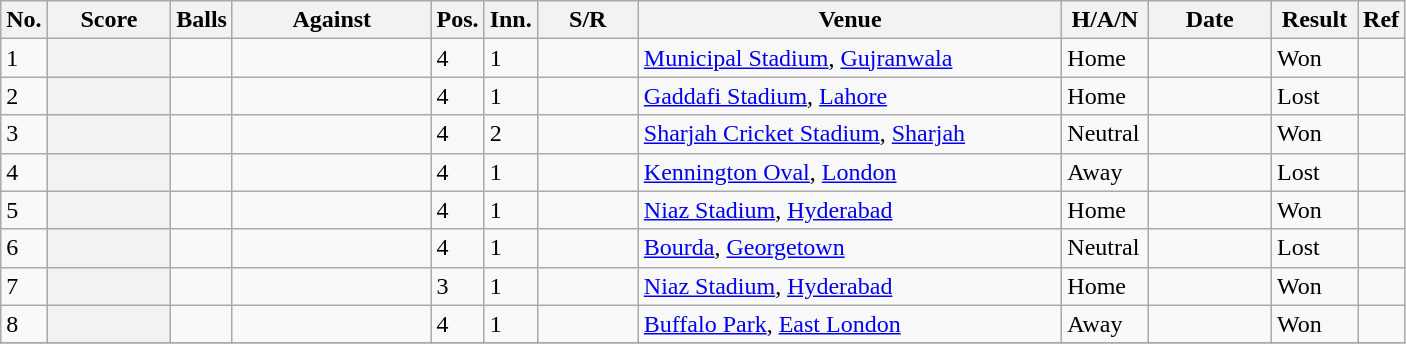<table class="wikitable plainrowheaders sortable">
<tr>
<th scope="col" style="width:10px">No.</th>
<th scope="col" style="width:75px">Score</th>
<th scope="col" style="width:20px">Balls</th>
<th scope="col" style="width:125px">Against</th>
<th scope="col" style="width:10px">Pos.</th>
<th scope="col" style="width:10px">Inn.</th>
<th scope="col" style="width:60px">S/R</th>
<th scope="col" style="width:275px">Venue</th>
<th scope="col" style="width:50px">H/A/N</th>
<th scope="col" style="width:75px">Date</th>
<th scope="col" style="width:50px">Result</th>
<th scope="col" class="unsortable">Ref</th>
</tr>
<tr>
<td>1</td>
<th scope="row"> </th>
<td></td>
<td></td>
<td>4</td>
<td>1</td>
<td></td>
<td><a href='#'>Municipal Stadium</a>, <a href='#'>Gujranwala</a></td>
<td>Home</td>
<td></td>
<td>Won</td>
<td></td>
</tr>
<tr>
<td>2</td>
<th scope="row"> </th>
<td></td>
<td></td>
<td>4</td>
<td>1</td>
<td></td>
<td><a href='#'>Gaddafi Stadium</a>, <a href='#'>Lahore</a></td>
<td>Home</td>
<td></td>
<td>Lost</td>
<td></td>
</tr>
<tr>
<td>3</td>
<th scope="row"> </th>
<td></td>
<td></td>
<td>4</td>
<td>2</td>
<td></td>
<td><a href='#'>Sharjah Cricket Stadium</a>, <a href='#'>Sharjah</a></td>
<td>Neutral</td>
<td></td>
<td>Won</td>
<td></td>
</tr>
<tr>
<td>4</td>
<th scope="row"></th>
<td></td>
<td></td>
<td>4</td>
<td>1</td>
<td></td>
<td><a href='#'>Kennington Oval</a>, <a href='#'>London</a></td>
<td>Away</td>
<td></td>
<td>Lost</td>
<td></td>
</tr>
<tr>
<td>5</td>
<th scope="row"> </th>
<td></td>
<td></td>
<td>4</td>
<td>1</td>
<td></td>
<td><a href='#'>Niaz Stadium</a>, <a href='#'>Hyderabad</a></td>
<td>Home</td>
<td></td>
<td>Won</td>
<td></td>
</tr>
<tr>
<td>6</td>
<th scope="row"> </th>
<td></td>
<td></td>
<td>4</td>
<td>1</td>
<td></td>
<td><a href='#'>Bourda</a>, <a href='#'>Georgetown</a></td>
<td>Neutral</td>
<td></td>
<td>Lost</td>
<td></td>
</tr>
<tr>
<td>7</td>
<th scope="row"> </th>
<td></td>
<td></td>
<td>3</td>
<td>1</td>
<td></td>
<td><a href='#'>Niaz Stadium</a>, <a href='#'>Hyderabad</a></td>
<td>Home</td>
<td></td>
<td>Won</td>
<td></td>
</tr>
<tr>
<td>8</td>
<th scope="row"> </th>
<td></td>
<td></td>
<td>4</td>
<td>1</td>
<td></td>
<td><a href='#'>Buffalo Park</a>, <a href='#'>East London</a></td>
<td>Away</td>
<td></td>
<td>Won</td>
<td></td>
</tr>
<tr>
</tr>
</table>
